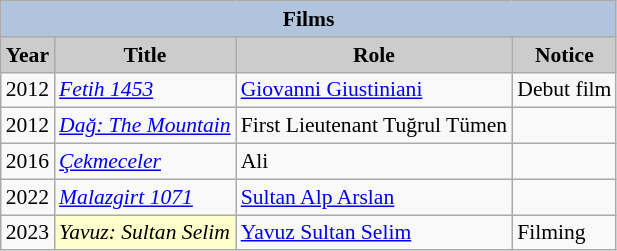<table class="wikitable" style="font-size:90%">
<tr>
<th colspan="4" style="background:LightSteelBlue">Films</th>
</tr>
<tr>
<th style="background:#CCCCCC">Year</th>
<th style="background:#CCCCCC">Title</th>
<th style="background:#CCCCCC">Role</th>
<th style="background:#CCCCCC">Notice</th>
</tr>
<tr>
<td>2012</td>
<td><em><a href='#'>Fetih 1453</a></em></td>
<td><a href='#'>Giovanni Giustiniani</a></td>
<td>Debut film</td>
</tr>
<tr>
<td>2012</td>
<td><em><a href='#'>Dağ: The Mountain</a></em></td>
<td>First Lieutenant Tuğrul Tümen</td>
<td></td>
</tr>
<tr>
<td>2016</td>
<td><em><a href='#'>Çekmeceler</a></em></td>
<td>Ali</td>
<td></td>
</tr>
<tr>
<td>2022</td>
<td><em><a href='#'>Malazgirt 1071</a></em></td>
<td><a href='#'>Sultan Alp Arslan</a></td>
<td></td>
</tr>
<tr>
<td>2023</td>
<td style="background:#FFFFCC;"><em>Yavuz: Sultan Selim</em> </td>
<td><a href='#'>Yavuz Sultan Selim</a></td>
<td>Filming</td>
</tr>
</table>
